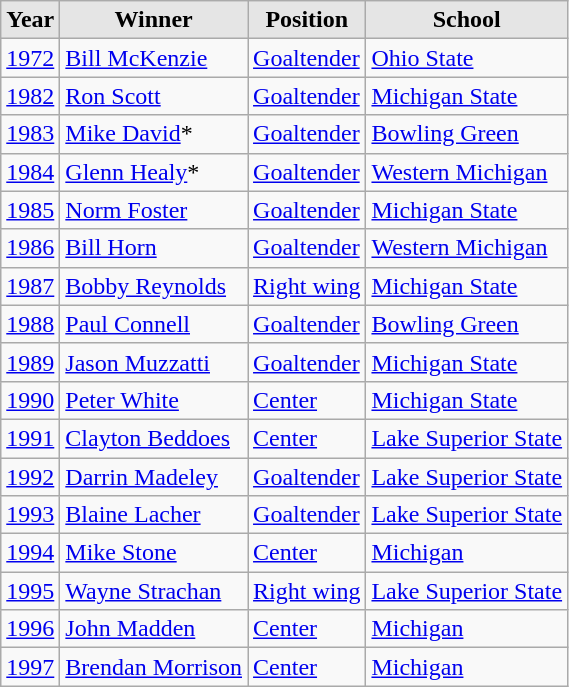<table class="wikitable sortable">
<tr>
<th style="background:#e5e5e5;">Year</th>
<th style="background:#e5e5e5;">Winner</th>
<th style="background:#e5e5e5;">Position</th>
<th style="background:#e5e5e5;">School</th>
</tr>
<tr>
<td><a href='#'>1972</a></td>
<td><a href='#'>Bill McKenzie</a></td>
<td><a href='#'>Goaltender</a></td>
<td><a href='#'>Ohio State</a></td>
</tr>
<tr>
<td><a href='#'>1982</a></td>
<td><a href='#'>Ron Scott</a></td>
<td><a href='#'>Goaltender</a></td>
<td><a href='#'>Michigan State</a></td>
</tr>
<tr>
<td><a href='#'>1983</a></td>
<td><a href='#'>Mike David</a>*</td>
<td><a href='#'>Goaltender</a></td>
<td><a href='#'>Bowling Green</a></td>
</tr>
<tr>
<td><a href='#'>1984</a></td>
<td><a href='#'>Glenn Healy</a>*</td>
<td><a href='#'>Goaltender</a></td>
<td><a href='#'>Western Michigan</a></td>
</tr>
<tr>
<td><a href='#'>1985</a></td>
<td><a href='#'>Norm Foster</a></td>
<td><a href='#'>Goaltender</a></td>
<td><a href='#'>Michigan State</a></td>
</tr>
<tr>
<td><a href='#'>1986</a></td>
<td><a href='#'>Bill Horn</a></td>
<td><a href='#'>Goaltender</a></td>
<td><a href='#'>Western Michigan</a></td>
</tr>
<tr>
<td><a href='#'>1987</a></td>
<td><a href='#'>Bobby Reynolds</a></td>
<td><a href='#'>Right wing</a></td>
<td><a href='#'>Michigan State</a></td>
</tr>
<tr>
<td><a href='#'>1988</a></td>
<td><a href='#'>Paul Connell</a></td>
<td><a href='#'>Goaltender</a></td>
<td><a href='#'>Bowling Green</a></td>
</tr>
<tr>
<td><a href='#'>1989</a></td>
<td><a href='#'>Jason Muzzatti</a></td>
<td><a href='#'>Goaltender</a></td>
<td><a href='#'>Michigan State</a></td>
</tr>
<tr>
<td><a href='#'>1990</a></td>
<td><a href='#'>Peter White</a></td>
<td><a href='#'>Center</a></td>
<td><a href='#'>Michigan State</a></td>
</tr>
<tr>
<td><a href='#'>1991</a></td>
<td><a href='#'>Clayton Beddoes</a></td>
<td><a href='#'>Center</a></td>
<td><a href='#'>Lake Superior State</a></td>
</tr>
<tr>
<td><a href='#'>1992</a></td>
<td><a href='#'>Darrin Madeley</a></td>
<td><a href='#'>Goaltender</a></td>
<td><a href='#'>Lake Superior State</a></td>
</tr>
<tr>
<td><a href='#'>1993</a></td>
<td><a href='#'>Blaine Lacher</a></td>
<td><a href='#'>Goaltender</a></td>
<td><a href='#'>Lake Superior State</a></td>
</tr>
<tr>
<td><a href='#'>1994</a></td>
<td><a href='#'>Mike Stone</a></td>
<td><a href='#'>Center</a></td>
<td><a href='#'>Michigan</a></td>
</tr>
<tr>
<td><a href='#'>1995</a></td>
<td><a href='#'>Wayne Strachan</a></td>
<td><a href='#'>Right wing</a></td>
<td><a href='#'>Lake Superior State</a></td>
</tr>
<tr>
<td><a href='#'>1996</a></td>
<td><a href='#'>John Madden</a></td>
<td><a href='#'>Center</a></td>
<td><a href='#'>Michigan</a></td>
</tr>
<tr>
<td><a href='#'>1997</a></td>
<td><a href='#'>Brendan Morrison</a></td>
<td><a href='#'>Center</a></td>
<td><a href='#'>Michigan</a></td>
</tr>
</table>
